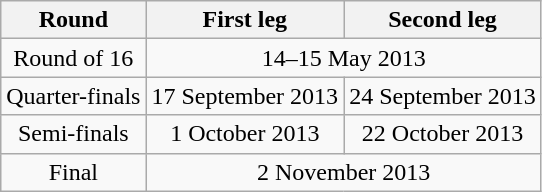<table class="wikitable" style="text-align:center">
<tr>
<th>Round</th>
<th>First leg</th>
<th>Second leg</th>
</tr>
<tr>
<td>Round of 16</td>
<td colspan=2>14–15 May 2013</td>
</tr>
<tr>
<td>Quarter-finals</td>
<td>17 September 2013</td>
<td>24 September 2013</td>
</tr>
<tr>
<td>Semi-finals</td>
<td>1 October 2013</td>
<td>22 October 2013</td>
</tr>
<tr>
<td>Final</td>
<td colspan=2>2 November 2013</td>
</tr>
</table>
